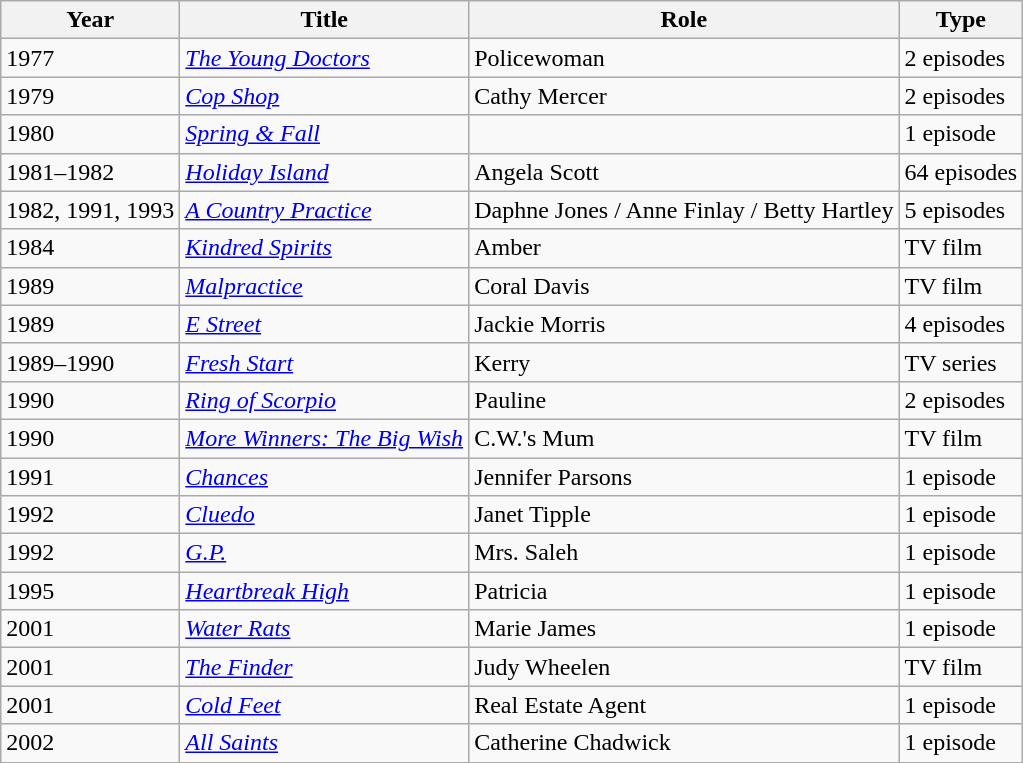<table class="wikitable">
<tr>
<th>Year</th>
<th>Title</th>
<th>Role</th>
<th>Type</th>
</tr>
<tr>
<td>1977</td>
<td><em><a href='#'>The Young Doctors</a></em></td>
<td>Policewoman</td>
<td>2 episodes</td>
</tr>
<tr>
<td>1979</td>
<td><em><a href='#'>Cop Shop</a></em></td>
<td>Cathy Mercer</td>
<td>2 episodes</td>
</tr>
<tr>
<td>1980</td>
<td><em><a href='#'>Spring & Fall</a></em></td>
<td></td>
<td>1 episode</td>
</tr>
<tr>
<td>1981–1982</td>
<td><em><a href='#'>Holiday Island</a></em></td>
<td>Angela Scott</td>
<td>64 episodes</td>
</tr>
<tr>
<td>1982, 1991, 1993</td>
<td><em><a href='#'>A Country Practice</a></em></td>
<td>Daphne Jones / Anne Finlay / Betty Hartley</td>
<td>5 episodes</td>
</tr>
<tr>
<td>1984</td>
<td><em><a href='#'>Kindred Spirits</a></em></td>
<td>Amber</td>
<td>TV film</td>
</tr>
<tr>
<td>1989</td>
<td><em><a href='#'>Malpractice</a></em></td>
<td>Coral Davis</td>
<td>TV film</td>
</tr>
<tr>
<td>1989</td>
<td><em><a href='#'>E Street</a></em></td>
<td>Jackie Morris</td>
<td>4 episodes</td>
</tr>
<tr>
<td>1989–1990</td>
<td><em><a href='#'>Fresh Start</a></em></td>
<td>Kerry</td>
<td>TV series</td>
</tr>
<tr>
<td>1990</td>
<td><em><a href='#'>Ring of Scorpio</a></em></td>
<td>Pauline</td>
<td>2 episodes</td>
</tr>
<tr>
<td>1990</td>
<td><em><a href='#'>More Winners: The Big Wish</a></em></td>
<td>C.W.'s Mum</td>
<td>TV film</td>
</tr>
<tr>
<td>1991</td>
<td><em><a href='#'>Chances</a></em></td>
<td>Jennifer Parsons</td>
<td>1 episode</td>
</tr>
<tr>
<td>1992</td>
<td><em><a href='#'>Cluedo</a></em></td>
<td>Janet Tipple</td>
<td>1 episode</td>
</tr>
<tr>
<td>1992</td>
<td><em><a href='#'>G.P.</a></em></td>
<td>Mrs. Saleh</td>
<td>1 episode</td>
</tr>
<tr>
<td>1995</td>
<td><em><a href='#'>Heartbreak High</a></em></td>
<td>Patricia</td>
<td>1 episode</td>
</tr>
<tr>
<td>2001</td>
<td><em><a href='#'>Water Rats</a></em></td>
<td>Marie James</td>
<td>1 episode</td>
</tr>
<tr>
<td>2001</td>
<td><em><a href='#'>The Finder</a></em></td>
<td>Judy Wheelen</td>
<td>TV film</td>
</tr>
<tr>
<td>2001</td>
<td><em><a href='#'>Cold Feet</a></em></td>
<td>Real Estate Agent</td>
<td>1 episode</td>
</tr>
<tr>
<td>2002</td>
<td><em><a href='#'>All Saints</a></em></td>
<td>Catherine Chadwick</td>
<td>1 episode</td>
</tr>
</table>
